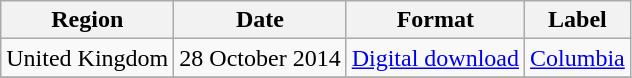<table class="wikitable sortable">
<tr>
<th>Region</th>
<th>Date</th>
<th>Format</th>
<th>Label</th>
</tr>
<tr>
<td>United Kingdom</td>
<td>28 October 2014</td>
<td><a href='#'>Digital download</a></td>
<td><a href='#'>Columbia</a></td>
</tr>
<tr>
</tr>
</table>
